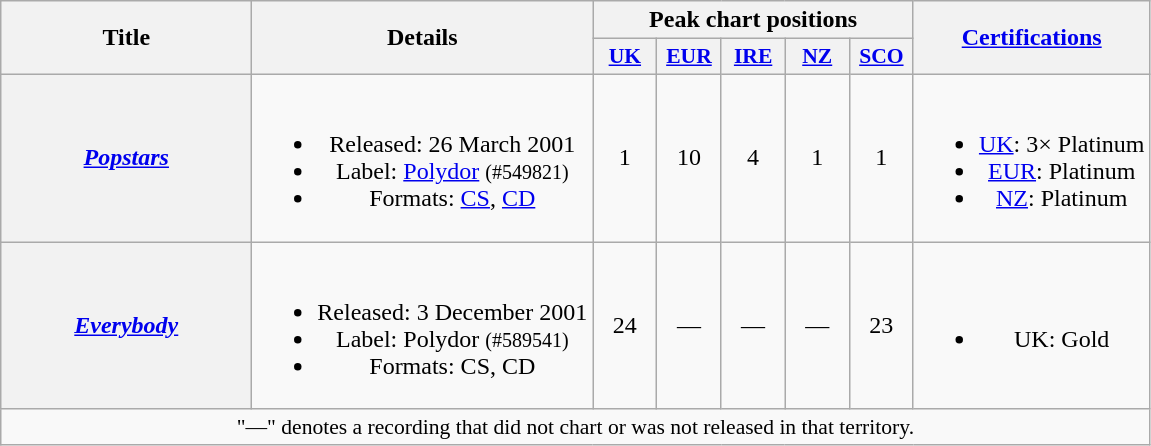<table class="wikitable plainrowheaders" style="text-align:center;">
<tr>
<th scope="col" rowspan="2" style="width:10em;">Title</th>
<th scope="col" rowspan="2">Details</th>
<th scope="col" colspan="5">Peak chart positions</th>
<th scope="col" rowspan="2"><a href='#'>Certifications</a></th>
</tr>
<tr>
<th scope="col" style="width:2.5em;font-size:90%;"><a href='#'>UK</a><br></th>
<th scope="col" style="width:2.5em;font-size:90%;"><a href='#'>EUR</a><br></th>
<th scope="col" style="width:2.5em;font-size:90%;"><a href='#'>IRE</a><br></th>
<th scope="col" style="width:2.5em;font-size:90%;"><a href='#'>NZ</a><br></th>
<th scope="col" style="width:2.5em;font-size:90%;"><a href='#'>SCO</a><br></th>
</tr>
<tr>
<th scope="row"><em><a href='#'>Popstars</a></em></th>
<td><br><ul><li>Released: 26 March 2001</li><li>Label: <a href='#'>Polydor</a> <small>(#549821)</small></li><li>Formats: <a href='#'>CS</a>, <a href='#'>CD</a></li></ul></td>
<td>1</td>
<td>10</td>
<td>4</td>
<td>1</td>
<td>1</td>
<td><br><ul><li><a href='#'>UK</a>: 3× Platinum</li><li><a href='#'>EUR</a>: Platinum</li><li><a href='#'>NZ</a>: Platinum</li></ul></td>
</tr>
<tr>
<th scope="row"><em><a href='#'>Everybody</a></em></th>
<td><br><ul><li>Released: 3 December 2001</li><li>Label: Polydor <small>(#589541)</small></li><li>Formats: CS, CD</li></ul></td>
<td>24</td>
<td>—</td>
<td>—</td>
<td>—</td>
<td>23</td>
<td><br><ul><li>UK: Gold</li></ul></td>
</tr>
<tr>
<td colspan="15" style="font-size:90%">"—" denotes a recording that did not chart or was not released in that territory.</td>
</tr>
</table>
